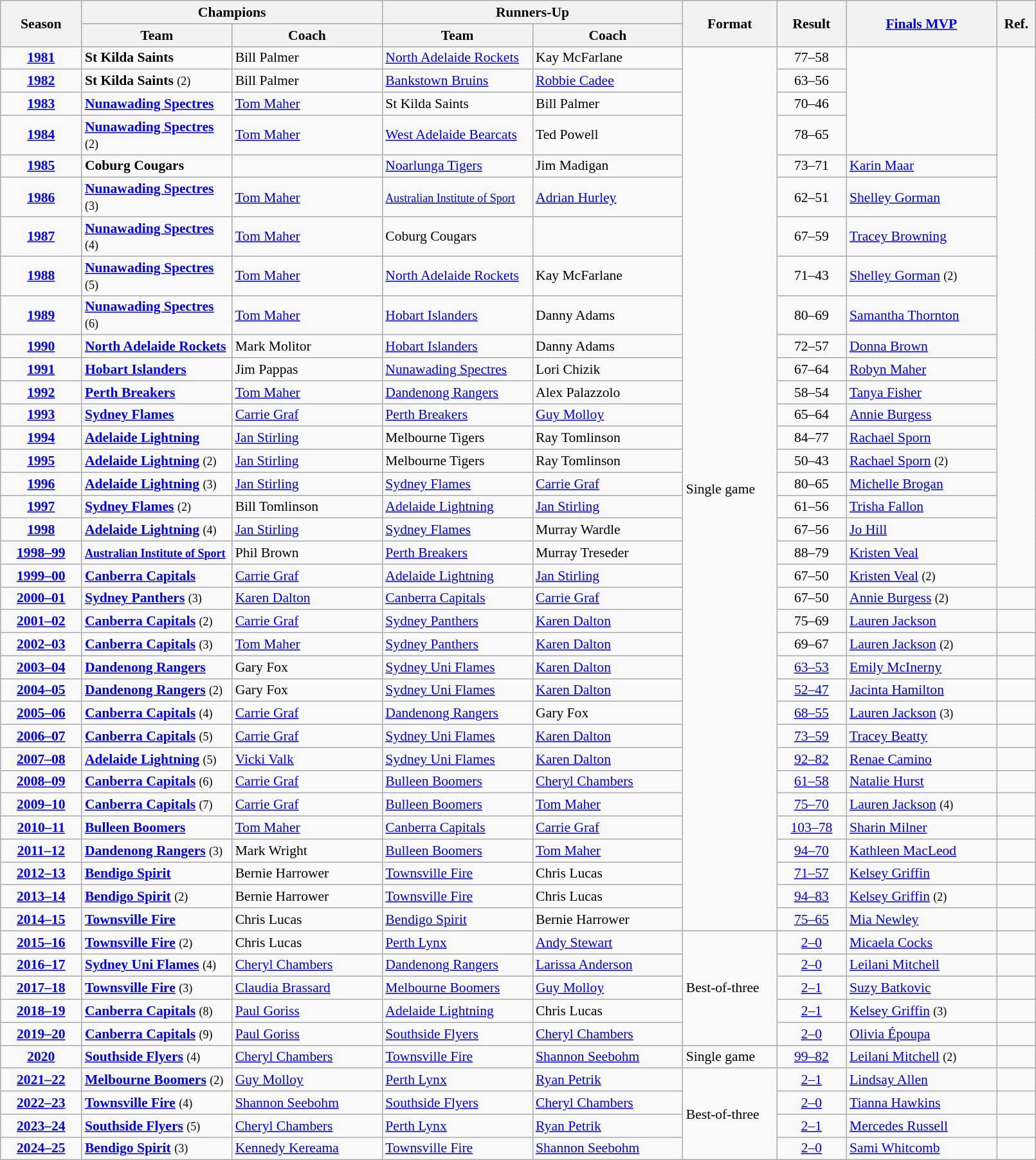<table class="wikitable" style="width: 85%; font-size:90%">
<tr>
<th style="width:4%;" rowspan="2">Season</th>
<th style="width:16%;" colspan="2">Champions</th>
<th style="width:16%;" colspan="2">Runners-Up</th>
<th style="width:5%;" rowspan="2">Format</th>
<th style="width:3%;" rowspan="2">Result</th>
<th style="width:8%;" rowspan="2"><a href='#'>Finals MVP</a></th>
<th style="width:1%;" rowspan="2">Ref.</th>
</tr>
<tr>
<th style="width:8%;">Team</th>
<th style="width:8%;">Coach</th>
<th style="width:8%;">Team</th>
<th style="width:8%;">Coach</th>
</tr>
<tr>
<td align=center><strong><a href='#'>1981</a></strong></td>
<td><strong>St Kilda Saints</strong></td>
<td>Bill Palmer</td>
<td><a href='#'>North Adelaide Rockets</a></td>
<td>Kay McFarlane</td>
<td rowspan="35">Single game</td>
<td align=center>77–58</td>
<td rowspan="4"></td>
<td rowspan="20"></td>
</tr>
<tr>
<td align=center><strong><a href='#'>1982</a></strong></td>
<td><strong>St Kilda Saints</strong> <small>(2)</small></td>
<td>Bill Palmer</td>
<td><a href='#'>Bankstown Bruins</a></td>
<td><a href='#'>Robbie Cadee</a></td>
<td align=center>63–56</td>
</tr>
<tr>
<td align=center><strong><a href='#'>1983</a></strong></td>
<td><strong><a href='#'>Nunawading Spectres</a></strong></td>
<td><a href='#'>Tom Maher</a></td>
<td>St Kilda Saints</td>
<td>Bill Palmer</td>
<td align=center>70–46</td>
</tr>
<tr>
<td align=center><strong><a href='#'>1984</a></strong></td>
<td><strong><a href='#'>Nunawading Spectres</a></strong> <small>(2)</small></td>
<td><a href='#'>Tom Maher</a></td>
<td><a href='#'>West Adelaide Bearcats</a></td>
<td>Ted Powell</td>
<td align=center>78–65</td>
</tr>
<tr>
<td align=center><strong><a href='#'>1985</a></strong></td>
<td><strong>Coburg Cougars</strong></td>
<td></td>
<td><a href='#'>Noarlunga Tigers</a></td>
<td>Jim Madigan</td>
<td align=center>73–71</td>
<td><a href='#'>Karin Maar</a></td>
</tr>
<tr>
<td align=center><strong><a href='#'>1986</a></strong></td>
<td><strong><a href='#'>Nunawading Spectres</a></strong> <small>(3)</small></td>
<td><a href='#'>Tom Maher</a></td>
<td><small> <a href='#'>Australian Institute of Sport</a> </small></td>
<td><a href='#'>Adrian Hurley</a></td>
<td align=center>62–51</td>
<td><a href='#'>Shelley Gorman</a></td>
</tr>
<tr>
<td align=center><strong><a href='#'>1987</a></strong></td>
<td><strong><a href='#'>Nunawading Spectres</a></strong> <small>(4)</small></td>
<td><a href='#'>Tom Maher</a></td>
<td>Coburg Cougars</td>
<td></td>
<td align=center>67–59</td>
<td><a href='#'>Tracey Browning</a></td>
</tr>
<tr>
<td align=center><strong><a href='#'>1988</a></strong></td>
<td><strong><a href='#'>Nunawading Spectres</a></strong> <small>(5)</small></td>
<td><a href='#'>Tom Maher</a></td>
<td><a href='#'>North Adelaide Rockets</a></td>
<td>Kay McFarlane</td>
<td align=center>71–43</td>
<td><a href='#'>Shelley Gorman</a> <small>(2)</small></td>
</tr>
<tr>
<td align=center><strong><a href='#'>1989</a></strong></td>
<td><strong><a href='#'>Nunawading Spectres</a></strong> <small>(6)</small></td>
<td><a href='#'>Tom Maher</a></td>
<td><a href='#'>Hobart Islanders</a></td>
<td>Danny Adams</td>
<td align=center>80–69</td>
<td><a href='#'>Samantha Thornton</a></td>
</tr>
<tr>
<td align=center><strong><a href='#'>1990</a></strong></td>
<td><strong><a href='#'>North Adelaide Rockets</a></strong></td>
<td>Mark Molitor</td>
<td><a href='#'>Hobart Islanders</a></td>
<td>Danny Adams</td>
<td align=center>72–57</td>
<td><a href='#'>Donna Brown</a></td>
</tr>
<tr>
<td align=center><strong><a href='#'>1991</a></strong></td>
<td><strong><a href='#'>Hobart Islanders</a></strong></td>
<td>Jim Pappas</td>
<td><a href='#'>Nunawading Spectres</a></td>
<td>Lori Chizik</td>
<td align=center>67–64</td>
<td><a href='#'>Robyn Maher</a></td>
</tr>
<tr>
<td align=center><strong><a href='#'>1992</a></strong></td>
<td><strong><a href='#'>Perth Breakers</a></strong></td>
<td><a href='#'>Tom Maher</a></td>
<td><a href='#'>Dandenong Rangers</a></td>
<td>Alex Palazzolo</td>
<td align=center>58–54</td>
<td><a href='#'>Tanya Fisher</a></td>
</tr>
<tr>
<td align=center><strong><a href='#'>1993</a></strong></td>
<td><strong><a href='#'>Sydney Flames</a></strong></td>
<td><a href='#'>Carrie Graf</a></td>
<td><a href='#'>Perth Breakers</a></td>
<td><a href='#'>Guy Molloy</a></td>
<td align=center>65–64</td>
<td><a href='#'>Annie Burgess</a></td>
</tr>
<tr>
<td align=center><strong><a href='#'>1994</a></strong></td>
<td><strong><a href='#'>Adelaide Lightning</a></strong></td>
<td><a href='#'>Jan Stirling</a></td>
<td>Melbourne Tigers</td>
<td>Ray Tomlinson</td>
<td align=center>84–77</td>
<td><a href='#'>Rachael Sporn</a></td>
</tr>
<tr>
<td align=center><strong><a href='#'>1995</a></strong></td>
<td><strong><a href='#'>Adelaide Lightning</a></strong> <small>(2)</small></td>
<td><a href='#'>Jan Stirling</a></td>
<td>Melbourne Tigers</td>
<td>Ray Tomlinson</td>
<td align=center>50–43</td>
<td><a href='#'>Rachael Sporn</a> <small>(2)</small></td>
</tr>
<tr>
<td align=center><strong><a href='#'>1996</a></strong></td>
<td><strong><a href='#'>Adelaide Lightning</a></strong> <small>(3)</small></td>
<td><a href='#'>Jan Stirling</a></td>
<td><a href='#'>Sydney Flames</a></td>
<td><a href='#'>Carrie Graf</a></td>
<td align=center>80–65</td>
<td><a href='#'>Michelle Brogan</a></td>
</tr>
<tr>
<td align=center><strong><a href='#'>1997</a></strong></td>
<td><strong><a href='#'>Sydney Flames</a></strong> <small>(2)</small></td>
<td>Bill Tomlinson</td>
<td><a href='#'>Adelaide Lightning</a></td>
<td><a href='#'>Jan Stirling</a></td>
<td align=center>61–56</td>
<td><a href='#'>Trisha Fallon</a></td>
</tr>
<tr>
<td align=center><strong><a href='#'>1998</a></strong></td>
<td><strong><a href='#'>Adelaide Lightning</a></strong> <small>(4)</small></td>
<td><a href='#'>Jan Stirling</a></td>
<td><a href='#'>Sydney Flames</a></td>
<td>Murray Wardle</td>
<td align=center>67–56</td>
<td><a href='#'>Jo Hill</a></td>
</tr>
<tr>
<td align=center><strong><a href='#'>1998–99</a></strong></td>
<td><strong><small><a href='#'>Australian Institute of Sport</a></small></strong></td>
<td>Phil Brown</td>
<td><a href='#'>Perth Breakers</a></td>
<td>Murray Treseder</td>
<td align=center>88–79</td>
<td><a href='#'>Kristen Veal</a></td>
</tr>
<tr>
<td align=center><strong><a href='#'>1999–00</a></strong></td>
<td><strong><a href='#'>Canberra Capitals</a></strong></td>
<td><a href='#'>Carrie Graf</a></td>
<td><a href='#'>Adelaide Lightning</a></td>
<td><a href='#'>Jan Stirling</a></td>
<td align=center>67–50</td>
<td><a href='#'>Kristen Veal</a> <small>(2)</small></td>
</tr>
<tr>
<td align=center><strong><a href='#'>2000–01</a></strong></td>
<td><strong><a href='#'>Sydney Panthers</a></strong> <small>(3)</small></td>
<td><a href='#'>Karen Dalton</a></td>
<td><a href='#'>Canberra Capitals</a></td>
<td><a href='#'>Carrie Graf</a></td>
<td align=center>67–50</td>
<td><a href='#'>Annie Burgess</a> <small>(2)</small></td>
<td></td>
</tr>
<tr>
<td align=center><strong><a href='#'>2001–02</a></strong></td>
<td><strong><a href='#'>Canberra Capitals</a></strong> <small>(2)</small></td>
<td><a href='#'>Carrie Graf</a></td>
<td><a href='#'>Sydney Panthers</a></td>
<td><a href='#'>Karen Dalton</a></td>
<td align=center>75–69</td>
<td><a href='#'>Lauren Jackson</a></td>
<td></td>
</tr>
<tr>
<td align=center><strong><a href='#'>2002–03</a></strong></td>
<td><strong><a href='#'>Canberra Capitals</a></strong> <small>(3)</small></td>
<td><a href='#'>Tom Maher</a></td>
<td><a href='#'>Sydney Panthers</a></td>
<td><a href='#'>Karen Dalton</a></td>
<td align=center>69–67</td>
<td><a href='#'>Lauren Jackson</a> <small>(2)</small></td>
<td></td>
</tr>
<tr>
<td align=center><strong><a href='#'>2003–04</a></strong></td>
<td><strong><a href='#'>Dandenong Rangers</a></strong></td>
<td>Gary Fox</td>
<td><a href='#'>Sydney Uni Flames</a></td>
<td><a href='#'>Karen Dalton</a></td>
<td align=center><a href='#'>63–53</a></td>
<td><a href='#'>Emily McInerny</a></td>
<td align=center></td>
</tr>
<tr>
<td align=center><strong><a href='#'>2004–05</a></strong></td>
<td><strong><a href='#'>Dandenong Rangers</a></strong> <small>(2)</small></td>
<td>Gary Fox</td>
<td><a href='#'>Sydney Uni Flames</a></td>
<td><a href='#'>Karen Dalton</a></td>
<td align=center><a href='#'>52–47</a></td>
<td><a href='#'>Jacinta Hamilton</a></td>
<td align=center></td>
</tr>
<tr>
<td align=center><strong><a href='#'>2005–06</a></strong></td>
<td><strong><a href='#'>Canberra Capitals</a></strong> <small>(4)</small></td>
<td><a href='#'>Carrie Graf</a></td>
<td><a href='#'>Dandenong Rangers</a></td>
<td>Gary Fox</td>
<td align=center><a href='#'>68–55</a></td>
<td><a href='#'>Lauren Jackson</a> <small>(3)</small></td>
<td align=center></td>
</tr>
<tr>
<td align=center><strong><a href='#'>2006–07</a></strong></td>
<td><strong><a href='#'>Canberra Capitals</a></strong> <small>(5)</small></td>
<td><a href='#'>Carrie Graf</a></td>
<td><a href='#'>Sydney Uni Flames</a></td>
<td><a href='#'>Karen Dalton</a></td>
<td align=center><a href='#'>73–59</a></td>
<td><a href='#'>Tracey Beatty</a></td>
<td></td>
</tr>
<tr>
<td align=center><strong><a href='#'>2007–08</a></strong></td>
<td><strong><a href='#'>Adelaide Lightning</a></strong> <small>(5)</small></td>
<td><a href='#'>Vicki Valk</a></td>
<td><a href='#'>Sydney Uni Flames</a></td>
<td><a href='#'>Karen Dalton</a></td>
<td align=center><a href='#'>92–82</a></td>
<td><a href='#'>Renae Camino</a></td>
<td></td>
</tr>
<tr>
<td align=center><strong><a href='#'>2008–09</a></strong></td>
<td><strong><a href='#'>Canberra Capitals</a></strong> <small>(6)</small></td>
<td><a href='#'>Carrie Graf</a></td>
<td><a href='#'>Bulleen Boomers</a></td>
<td><a href='#'>Cheryl Chambers</a></td>
<td align=center><a href='#'>61–58</a></td>
<td><a href='#'>Natalie Hurst</a></td>
<td align=center></td>
</tr>
<tr>
<td align=center><strong><a href='#'>2009–10</a></strong></td>
<td><strong><a href='#'>Canberra Capitals</a></strong> <small>(7)</small></td>
<td><a href='#'>Carrie Graf</a></td>
<td><a href='#'>Bulleen Boomers</a></td>
<td><a href='#'>Tom Maher</a></td>
<td align=center><a href='#'>75–70</a></td>
<td><a href='#'>Lauren Jackson</a> <small>(4)</small></td>
<td align=center></td>
</tr>
<tr>
<td align=center><strong><a href='#'>2010–11</a></strong></td>
<td><strong><a href='#'>Bulleen Boomers</a></strong></td>
<td><a href='#'>Tom Maher</a></td>
<td><a href='#'>Canberra Capitals</a></td>
<td><a href='#'>Carrie Graf</a></td>
<td align=center><a href='#'>103–78</a></td>
<td><a href='#'>Sharin Milner</a></td>
<td align=center></td>
</tr>
<tr>
<td align=center><strong><a href='#'>2011–12</a></strong></td>
<td><strong><a href='#'>Dandenong Rangers</a></strong> <small>(3)</small></td>
<td>Mark Wright</td>
<td><a href='#'>Bulleen Boomers</a></td>
<td><a href='#'>Tom Maher</a></td>
<td align=center><a href='#'>94–70</a></td>
<td><a href='#'>Kathleen MacLeod</a></td>
<td align=center></td>
</tr>
<tr>
<td align=center><strong><a href='#'>2012–13</a></strong></td>
<td><strong><a href='#'>Bendigo Spirit</a></strong></td>
<td>Bernie Harrower</td>
<td><a href='#'>Townsville Fire</a></td>
<td>Chris Lucas</td>
<td align=center><a href='#'>71–57</a></td>
<td><a href='#'>Kelsey Griffin</a></td>
<td></td>
</tr>
<tr>
<td align=center><strong><a href='#'>2013–14</a></strong></td>
<td><strong><a href='#'>Bendigo Spirit</a></strong> <small>(2)</small></td>
<td>Bernie Harrower</td>
<td><a href='#'>Townsville Fire</a></td>
<td>Chris Lucas</td>
<td align=center><a href='#'>94–83</a></td>
<td><a href='#'>Kelsey Griffin</a> <small>(2)</small></td>
<td align=center></td>
</tr>
<tr>
<td align=center><strong><a href='#'>2014–15</a></strong></td>
<td><strong><a href='#'>Townsville Fire</a></strong></td>
<td>Chris Lucas</td>
<td><a href='#'>Bendigo Spirit</a></td>
<td>Bernie Harrower</td>
<td align=center><a href='#'>75–65</a></td>
<td><a href='#'>Mia Newley</a></td>
<td align=center></td>
</tr>
<tr>
<td align=center><strong><a href='#'>2015–16</a></strong></td>
<td><strong><a href='#'>Townsville Fire</a></strong> <small>(2)</small></td>
<td>Chris Lucas</td>
<td><a href='#'>Perth Lynx</a></td>
<td><a href='#'>Andy Stewart</a></td>
<td rowspan="5">Best-of-three</td>
<td align=center><a href='#'>2–0</a></td>
<td><a href='#'>Micaela Cocks</a></td>
<td align=center></td>
</tr>
<tr>
<td align=center><strong><a href='#'>2016–17</a></strong></td>
<td><strong><a href='#'>Sydney Uni Flames</a></strong> <small>(4)</small></td>
<td><a href='#'>Cheryl Chambers</a></td>
<td><a href='#'>Dandenong Rangers</a></td>
<td><a href='#'>Larissa Anderson</a></td>
<td align=center><a href='#'>2–0</a></td>
<td><a href='#'>Leilani Mitchell</a></td>
<td align=center></td>
</tr>
<tr>
<td align=center><strong><a href='#'>2017–18</a></strong></td>
<td><strong><a href='#'>Townsville Fire</a></strong> <small>(3)</small></td>
<td><a href='#'>Claudia Brassard</a></td>
<td><a href='#'>Melbourne Boomers</a></td>
<td><a href='#'>Guy Molloy</a></td>
<td align=center><a href='#'>2–1</a></td>
<td><a href='#'>Suzy Batkovic</a></td>
<td align=center></td>
</tr>
<tr>
<td align=center><strong><a href='#'>2018–19</a></strong></td>
<td><strong><a href='#'>Canberra Capitals</a></strong> <small>(8)</small></td>
<td><a href='#'>Paul Goriss</a></td>
<td><a href='#'>Adelaide Lightning</a></td>
<td>Chris Lucas</td>
<td align=center><a href='#'>2–1</a></td>
<td><a href='#'>Kelsey Griffin</a> <small>(3)</small></td>
<td align=center></td>
</tr>
<tr>
<td align=center><strong><a href='#'>2019–20</a></strong></td>
<td><strong><a href='#'>Canberra Capitals</a></strong> <small>(9)</small></td>
<td><a href='#'>Paul Goriss</a></td>
<td><a href='#'>Southside Flyers</a></td>
<td><a href='#'>Cheryl Chambers</a></td>
<td align=center><a href='#'>2–0</a></td>
<td><a href='#'>Olivia Époupa</a></td>
<td align=center></td>
</tr>
<tr>
<td align=center><strong><a href='#'>2020</a></strong></td>
<td><strong><a href='#'>Southside Flyers</a></strong> <small>(4)</small></td>
<td><a href='#'>Cheryl Chambers</a></td>
<td><a href='#'>Townsville Fire</a></td>
<td><a href='#'>Shannon Seebohm</a></td>
<td>Single game</td>
<td align=center><a href='#'>99–82</a></td>
<td><a href='#'>Leilani Mitchell</a> <small>(2)</small></td>
<td align=center></td>
</tr>
<tr>
<td align=center><strong><a href='#'>2021–22</a></strong></td>
<td><strong><a href='#'>Melbourne Boomers</a></strong> <small>(2)</small></td>
<td><a href='#'>Guy Molloy</a></td>
<td><a href='#'>Perth Lynx</a></td>
<td><a href='#'>Ryan Petrik</a></td>
<td rowspan="4">Best-of-three</td>
<td align=center><a href='#'>2–1</a></td>
<td><a href='#'>Lindsay Allen</a></td>
<td align=center></td>
</tr>
<tr>
<td align=center><strong><a href='#'>2022–23</a></strong></td>
<td><strong><a href='#'>Townsville Fire</a></strong> <small>(4)</small></td>
<td><a href='#'>Shannon Seebohm</a></td>
<td><a href='#'>Southside Flyers</a></td>
<td><a href='#'>Cheryl Chambers</a></td>
<td align=center><a href='#'>2–0</a></td>
<td><a href='#'>Tianna Hawkins</a></td>
<td align=center></td>
</tr>
<tr>
<td align=center><strong><a href='#'>2023–24</a></strong></td>
<td><strong><a href='#'>Southside Flyers</a></strong> <small>(5)</small></td>
<td><a href='#'>Cheryl Chambers</a></td>
<td><a href='#'>Perth Lynx</a></td>
<td><a href='#'>Ryan Petrik</a></td>
<td align=center><a href='#'>2–1</a></td>
<td><a href='#'>Mercedes Russell</a></td>
<td align=center></td>
</tr>
<tr>
<td align=center><strong><a href='#'>2024–25</a></strong></td>
<td><strong><a href='#'>Bendigo Spirit</a></strong> <small>(3)</small></td>
<td><a href='#'>Kennedy Kereama</a></td>
<td><a href='#'>Townsville Fire</a></td>
<td><a href='#'>Shannon Seebohm</a></td>
<td align=center><a href='#'>2–0</a></td>
<td><a href='#'>Sami Whitcomb</a></td>
<td align=center></td>
</tr>
</table>
